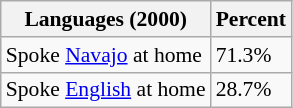<table class="wikitable sortable collapsible" style="font-size: 90%;">
<tr>
<th>Languages (2000) </th>
<th>Percent</th>
</tr>
<tr>
<td>Spoke <a href='#'>Navajo</a> at home</td>
<td>71.3%</td>
</tr>
<tr>
<td>Spoke <a href='#'>English</a> at home</td>
<td>28.7%</td>
</tr>
</table>
